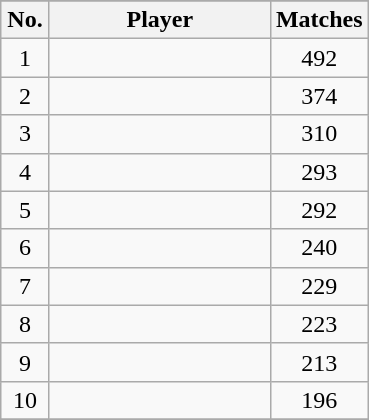<table class="wikitable sortable" style="text-align:center">
<tr>
</tr>
<tr>
<th width=25>No.</th>
<th width=140>Player</th>
<th width=45>Matches</th>
</tr>
<tr>
<td>1</td>
<td><strong></strong></td>
<td>492</td>
</tr>
<tr>
<td>2</td>
<td><strong></strong></td>
<td>374</td>
</tr>
<tr>
<td>3</td>
<td><strong></strong></td>
<td>310</td>
</tr>
<tr>
<td>4</td>
<td><strong></strong></td>
<td>293</td>
</tr>
<tr>
<td>5</td>
<td><strong></strong></td>
<td>292</td>
</tr>
<tr>
<td>6</td>
<td></td>
<td>240</td>
</tr>
<tr>
<td>7</td>
<td><strong></strong></td>
<td>229</td>
</tr>
<tr>
<td>8</td>
<td><strong></strong></td>
<td>223</td>
</tr>
<tr>
<td>9</td>
<td></td>
<td>213</td>
</tr>
<tr>
<td>10</td>
<td></td>
<td>196</td>
</tr>
<tr>
</tr>
</table>
